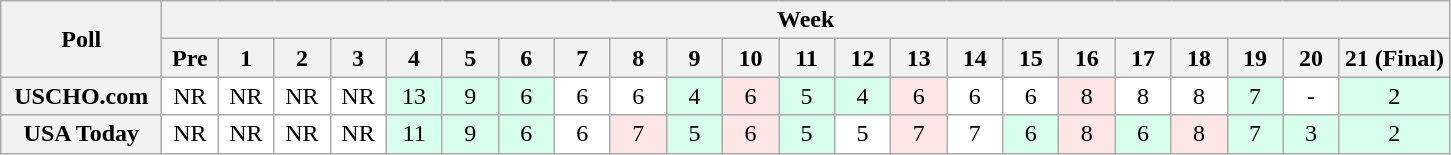<table class="wikitable" style="white-space:nowrap;">
<tr>
<th scope="col" width="100" rowspan="2">Poll</th>
<th colspan="25">Week</th>
</tr>
<tr>
<th scope="col" width="30">Pre</th>
<th scope="col" width="30">1</th>
<th scope="col" width="30">2</th>
<th scope="col" width="30">3</th>
<th scope="col" width="30">4</th>
<th scope="col" width="30">5</th>
<th scope="col" width="30">6</th>
<th scope="col" width="30">7</th>
<th scope="col" width="30">8</th>
<th scope="col" width="30">9</th>
<th scope="col" width="30">10</th>
<th scope="col" width="30">11</th>
<th scope="col" width="30">12</th>
<th scope="col" width="30">13</th>
<th scope="col" width="30">14</th>
<th scope="col" width="30">15</th>
<th scope="col" width="30">16</th>
<th scope="col" width="30">17</th>
<th scope="col" width="30">18</th>
<th scope="col" width="30">19</th>
<th scope="col" width="30">20</th>
<th scope="col" width="30">21 (Final)</th>
</tr>
<tr style="text-align:center;">
<th>USCHO.com</th>
<td bgcolor=FFFFFF>NR</td>
<td bgcolor=FFFFFF>NR</td>
<td bgcolor=FFFFFF>NR</td>
<td bgcolor=FFFFFF>NR</td>
<td bgcolor=D8FFEB>13</td>
<td bgcolor=D8FFEB>9</td>
<td bgcolor=D8FFEB>6</td>
<td bgcolor=FFFFFF>6</td>
<td bgcolor=FFFFFF>6</td>
<td bgcolor=D8FFEB>4</td>
<td bgcolor=FFE6E6>6</td>
<td bgcolor=D8FFEB>5</td>
<td bgcolor=D8FFEB>4</td>
<td bgcolor=FFE6E6>6</td>
<td bgcolor=FFFFFF>6</td>
<td bgcolor=FFFFFF>6</td>
<td bgcolor=FFE6E6>8</td>
<td bgcolor=FFFFFF>8</td>
<td bgcolor=FFFFFF>8</td>
<td bgcolor=D8FFEB>7</td>
<td bgcolor=FFFFFF>-</td>
<td bgcolor=D8FFEB>2</td>
</tr>
<tr style="text-align:center;">
<th>USA Today</th>
<td bgcolor=FFFFFF>NR</td>
<td bgcolor=FFFFFF>NR</td>
<td bgcolor=FFFFFF>NR</td>
<td bgcolor=FFFFFF>NR</td>
<td bgcolor=D8FFEB>11</td>
<td bgcolor=D8FFEB>9</td>
<td bgcolor=D8FFEB>6</td>
<td bgcolor=FFFFFF>6</td>
<td bgcolor=FFE6E6>7</td>
<td bgcolor=D8FFEB>5</td>
<td bgcolor=FFE6E6>6</td>
<td bgcolor=D8FFEB>5</td>
<td bgcolor=FFFFFF>5</td>
<td bgcolor=FFE6E6>7</td>
<td bgcolor=FFFFFF>7</td>
<td bgcolor=D8FFEB>6</td>
<td bgcolor=FFE6E6>8</td>
<td bgcolor=D8FFEB>6</td>
<td bgcolor=FFE6E6>8</td>
<td bgcolor=D8FFEB>7</td>
<td bgcolor=D8FFEB>3</td>
<td bgcolor=D8FFEB>2</td>
</tr>
</table>
